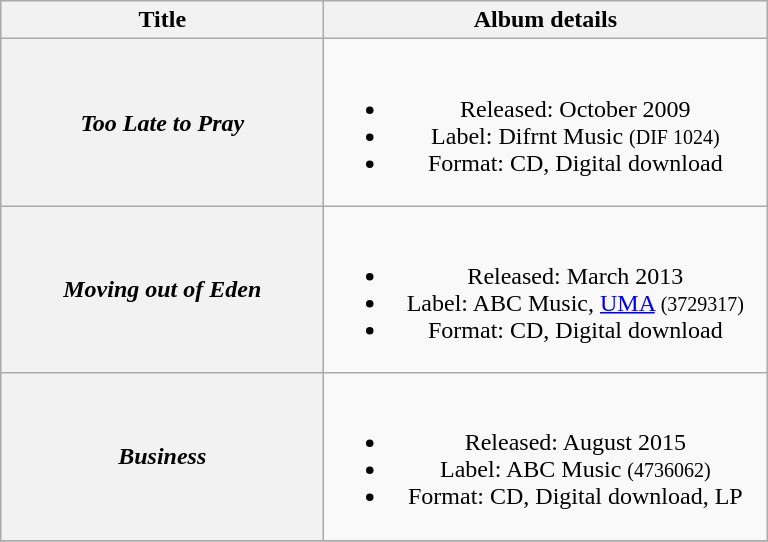<table class="wikitable plainrowheaders" style="text-align:center;">
<tr>
<th scope="col" rowspan="1" style="width:13em;">Title</th>
<th scope="col" rowspan="1" style="width:18em;">Album details</th>
</tr>
<tr>
<th scope="row"><em>Too Late to Pray</em></th>
<td><br><ul><li>Released: October 2009</li><li>Label: Difrnt Music <small>(DIF 1024)</small></li><li>Format: CD, Digital download</li></ul></td>
</tr>
<tr>
<th scope="row"><em>Moving out of Eden</em></th>
<td><br><ul><li>Released: March 2013</li><li>Label: ABC Music, <a href='#'>UMA</a> <small>(3729317)</small></li><li>Format: CD, Digital download</li></ul></td>
</tr>
<tr>
<th scope="row"><em>Business</em></th>
<td><br><ul><li>Released: August 2015</li><li>Label: ABC Music <small>(4736062)</small></li><li>Format: CD, Digital download, LP</li></ul></td>
</tr>
<tr>
</tr>
</table>
